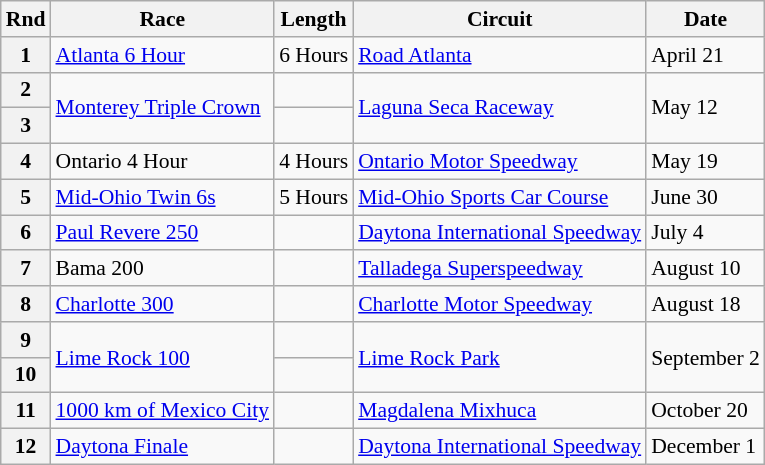<table class="wikitable" style="font-size: 90%;">
<tr>
<th>Rnd</th>
<th>Race</th>
<th>Length</th>
<th>Circuit</th>
<th>Date</th>
</tr>
<tr>
<th>1</th>
<td> <a href='#'>Atlanta 6 Hour</a></td>
<td>6 Hours</td>
<td><a href='#'>Road Atlanta</a></td>
<td>April 21</td>
</tr>
<tr>
<th>2</th>
<td rowspan=2> <a href='#'>Monterey Triple Crown</a></td>
<td></td>
<td rowspan=2><a href='#'>Laguna Seca Raceway</a></td>
<td rowspan=2>May 12</td>
</tr>
<tr>
<th>3</th>
<td></td>
</tr>
<tr>
<th>4</th>
<td> Ontario 4 Hour</td>
<td>4 Hours</td>
<td><a href='#'>Ontario Motor Speedway</a></td>
<td>May 19</td>
</tr>
<tr>
<th>5</th>
<td> <a href='#'>Mid-Ohio Twin 6s</a></td>
<td>5 Hours</td>
<td><a href='#'>Mid-Ohio Sports Car Course</a></td>
<td>June 30</td>
</tr>
<tr>
<th>6</th>
<td> <a href='#'>Paul Revere 250</a></td>
<td></td>
<td><a href='#'>Daytona International Speedway</a></td>
<td>July 4</td>
</tr>
<tr>
<th>7</th>
<td> Bama 200</td>
<td></td>
<td><a href='#'>Talladega Superspeedway</a></td>
<td>August 10</td>
</tr>
<tr>
<th>8</th>
<td> <a href='#'>Charlotte 300</a></td>
<td></td>
<td><a href='#'>Charlotte Motor Speedway</a></td>
<td>August 18</td>
</tr>
<tr>
<th>9</th>
<td rowspan=2> <a href='#'>Lime Rock 100</a></td>
<td></td>
<td rowspan=2><a href='#'>Lime Rock Park</a></td>
<td rowspan=2>September 2</td>
</tr>
<tr>
<th>10</th>
<td></td>
</tr>
<tr>
<th>11</th>
<td> <a href='#'>1000 km of Mexico City</a></td>
<td></td>
<td><a href='#'>Magdalena Mixhuca</a></td>
<td>October 20</td>
</tr>
<tr>
<th>12</th>
<td> <a href='#'>Daytona Finale</a></td>
<td></td>
<td><a href='#'>Daytona International Speedway</a></td>
<td>December 1</td>
</tr>
</table>
